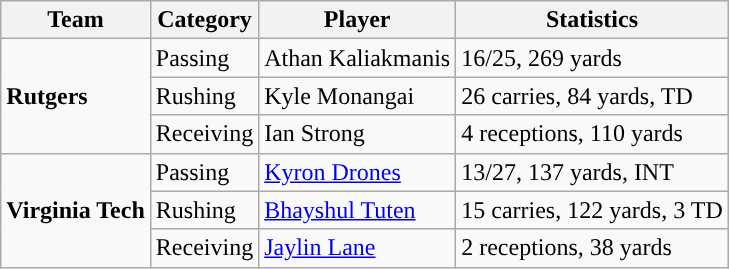<table class="wikitable" style="float: right;">
<tr>
<th>Team</th>
<th>Category</th>
<th>Player</th>
<th>Statistics</th>
</tr>
<tr>
<td rowspan=3><strong>Rutgers</strong></td>
<td>Passing</td>
<td>Athan Kaliakmanis</td>
<td>16/25, 269 yards</td>
</tr>
<tr>
<td>Rushing</td>
<td>Kyle Monangai</td>
<td>26 carries, 84 yards, TD</td>
</tr>
<tr>
<td>Receiving</td>
<td>Ian Strong</td>
<td>4 receptions, 110 yards</td>
</tr>
<tr>
<td rowspan=3><strong>Virginia Tech</strong></td>
<td>Passing</td>
<td><a href='#'>Kyron Drones</a></td>
<td>13/27, 137 yards, INT</td>
</tr>
<tr>
<td>Rushing</td>
<td><a href='#'>Bhayshul Tuten</a></td>
<td>15 carries, 122 yards, 3 TD</td>
</tr>
<tr>
<td>Receiving</td>
<td><a href='#'>Jaylin Lane</a></td>
<td>2 receptions, 38 yards</td>
</tr>
</table>
